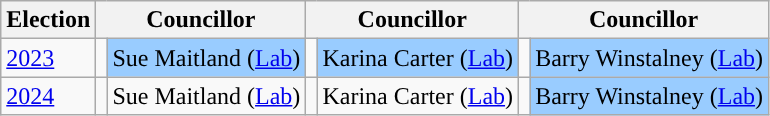<table class="wikitable">
<tr>
<th>Election</th>
<th colspan="2">Councillor</th>
<th colspan="2">Councillor</th>
<th colspan="2">Councillor</th>
</tr>
<tr>
<td><a href='#'>2023</a></td>
<td style="background-color: "></td>
<td bgcolor="#99CCFF">Sue Maitland  (<a href='#'>Lab</a>)</td>
<td style="background-color: "></td>
<td bgcolor="#99CCFF">Karina Carter (<a href='#'>Lab</a>)</td>
<td style="background-color: "></td>
<td bgcolor="#99CCFF">Barry Winstalney (<a href='#'>Lab</a>)</td>
</tr>
<tr>
<td><a href='#'>2024</a></td>
<td style="background-color: "></td>
<td bgcolor=>Sue Maitland  (<a href='#'>Lab</a>)</td>
<td style="background-color: "></td>
<td bgcolor=>Karina Carter (<a href='#'>Lab</a>)</td>
<td style="background-color: "></td>
<td bgcolor="#99CCFF">Barry Winstalney (<a href='#'>Lab</a>)</td>
</tr>
</table>
